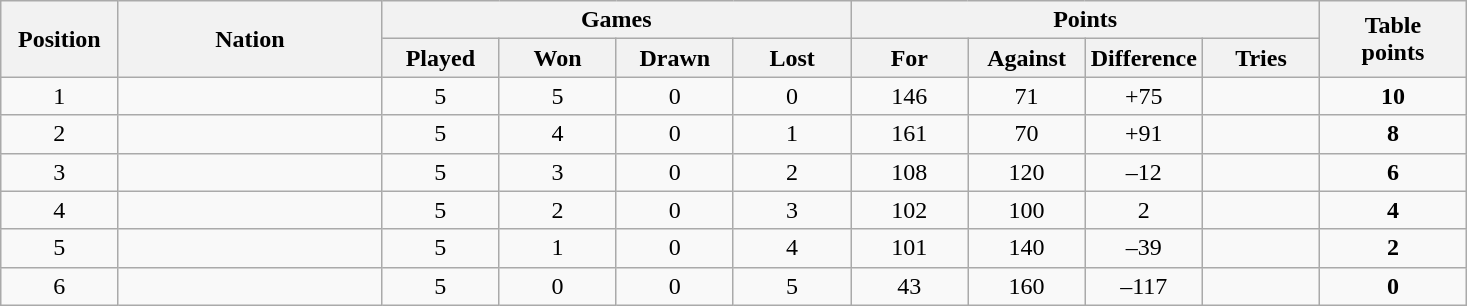<table class="wikitable" style="text-align:center">
<tr>
<th rowspan="2" style="width:8%;">Position</th>
<th rowspan="2" style="width:18%;">Nation</th>
<th colspan="4" style="width:32%;">Games</th>
<th colspan="4" style="width:32%;">Points</th>
<th rowspan="2" style="width:10%;">Table<br>points</th>
</tr>
<tr>
<th style="width:8%;">Played</th>
<th style="width:8%;">Won</th>
<th style="width:8%;">Drawn</th>
<th style="width:8%;">Lost</th>
<th style="width:8%;">For</th>
<th style="width:8%;">Against</th>
<th style="width:8%;">Difference</th>
<th style="width:8%;">Tries</th>
</tr>
<tr>
<td>1</td>
<td align="left"></td>
<td>5</td>
<td>5</td>
<td>0</td>
<td>0</td>
<td>146</td>
<td>71</td>
<td>+75</td>
<td></td>
<td><strong>10</strong></td>
</tr>
<tr>
<td>2</td>
<td align="left"></td>
<td>5</td>
<td>4</td>
<td>0</td>
<td>1</td>
<td>161</td>
<td>70</td>
<td>+91</td>
<td></td>
<td><strong>8</strong></td>
</tr>
<tr>
<td>3</td>
<td align="left"></td>
<td>5</td>
<td>3</td>
<td>0</td>
<td>2</td>
<td>108</td>
<td>120</td>
<td>–12</td>
<td></td>
<td><strong>6</strong></td>
</tr>
<tr>
<td>4</td>
<td align="left"></td>
<td>5</td>
<td>2</td>
<td>0</td>
<td>3</td>
<td>102</td>
<td>100</td>
<td>2</td>
<td></td>
<td><strong>4</strong></td>
</tr>
<tr>
<td>5</td>
<td align="left"></td>
<td>5</td>
<td>1</td>
<td>0</td>
<td>4</td>
<td>101</td>
<td>140</td>
<td>–39</td>
<td></td>
<td><strong>2</strong></td>
</tr>
<tr>
<td>6</td>
<td align="left"></td>
<td>5</td>
<td>0</td>
<td>0</td>
<td>5</td>
<td>43</td>
<td>160</td>
<td>–117</td>
<td></td>
<td><strong>0</strong></td>
</tr>
</table>
